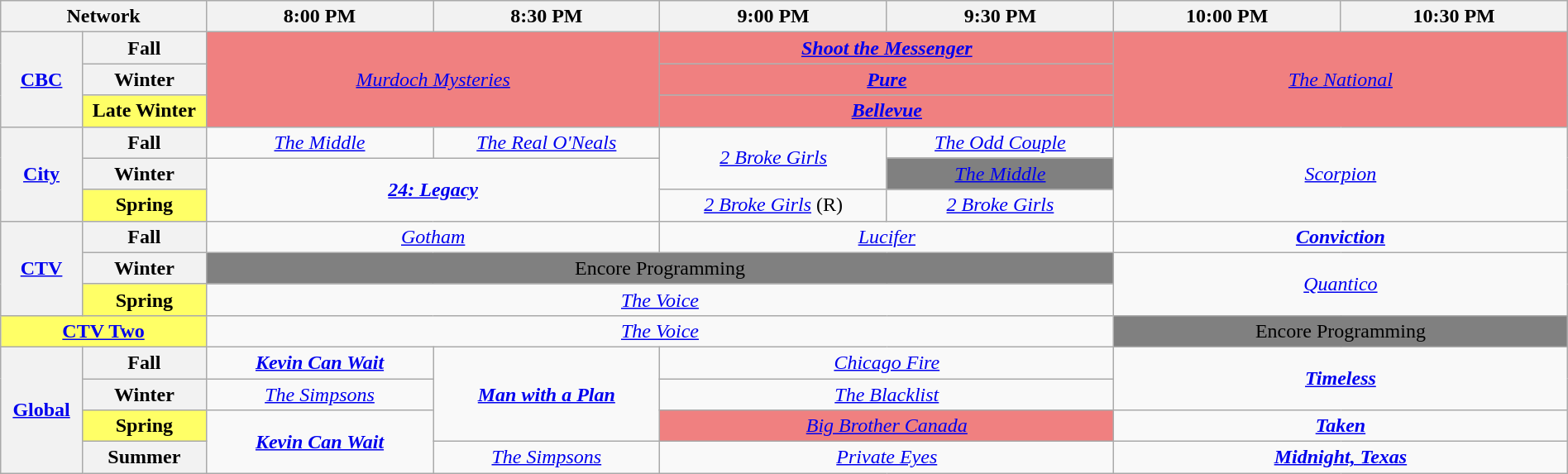<table class="wikitable" style="width:100%;margin-right:0;text-align:center">
<tr>
<th colspan="2" style="width:10%;">Network</th>
<th style="width:11.5%;">8:00 PM</th>
<th style="width:11.5%;">8:30 PM</th>
<th style="width:11.5%;">9:00 PM</th>
<th style="width:11.5%;">9:30 PM</th>
<th style="width:11.5%;">10:00 PM</th>
<th style="width:11.5%;">10:30 PM</th>
</tr>
<tr>
<th rowspan="3"><a href='#'>CBC</a></th>
<th>Fall</th>
<td rowspan="3" colspan="2" style="background:#f08080;"><em><a href='#'>Murdoch Mysteries</a></em></td>
<td colspan="2" style="background:#f08080;"><strong><em><a href='#'>Shoot the Messenger</a></em></strong></td>
<td rowspan="3" colspan="2" style="background:#f08080;"><em><a href='#'>The National</a></em></td>
</tr>
<tr>
<th>Winter</th>
<td colspan="2" style="background:#f08080;"><strong><em><a href='#'>Pure</a></em></strong></td>
</tr>
<tr>
<th style="background:#ff6;">Late Winter</th>
<td colspan="2" style="background:#f08080;"><strong><em><a href='#'>Bellevue</a></em></strong></td>
</tr>
<tr>
<th rowspan="3"><a href='#'>City</a></th>
<th>Fall</th>
<td><em><a href='#'>The Middle</a></em></td>
<td><em><a href='#'>The Real O'Neals</a></em></td>
<td rowspan="2"><em><a href='#'>2 Broke Girls</a></em></td>
<td><em><a href='#'>The Odd Couple</a></em></td>
<td rowspan="3" colspan="2"><em><a href='#'>Scorpion</a></em></td>
</tr>
<tr>
<th>Winter</th>
<td rowspan="2" colspan="2"><strong><em><a href='#'>24: Legacy</a></em></strong></td>
<td style="background:gray;"><em><a href='#'>The Middle</a></em></td>
</tr>
<tr>
<th style="background:#ff6;">Spring</th>
<td><em><a href='#'>2 Broke Girls</a></em> (R)</td>
<td><em><a href='#'>2 Broke Girls</a></em></td>
</tr>
<tr>
<th rowspan="3" colspan="1"><a href='#'>CTV</a></th>
<th>Fall</th>
<td colspan="2"><em><a href='#'>Gotham</a></em></td>
<td colspan="2"><em><a href='#'>Lucifer</a></em></td>
<td colspan="2"><strong><em><a href='#'>Conviction</a></em></strong></td>
</tr>
<tr>
<th>Winter</th>
<td colspan="4" style="background:gray;">Encore Programming</td>
<td rowspan="2" colspan="2"><em><a href='#'>Quantico</a></em></td>
</tr>
<tr>
<th style="background:#ff6;">Spring</th>
<td colspan="4"><em><a href='#'>The Voice</a></em></td>
</tr>
<tr>
<th colspan="2" style="background:#ff6;"><a href='#'>CTV Two</a></th>
<td colspan="4"><em><a href='#'>The Voice</a></em></td>
<td colspan="2" style="background:gray;">Encore Programming</td>
</tr>
<tr>
<th rowspan="4"><a href='#'>Global</a></th>
<th>Fall</th>
<td rowspan="1"><strong><em><a href='#'>Kevin Can Wait</a></em></strong></td>
<td rowspan="3"><strong><em><a href='#'>Man with a Plan</a></em></strong></td>
<td colspan="2"><em><a href='#'>Chicago Fire</a></em></td>
<td rowspan="2" colspan="2"><strong><em><a href='#'>Timeless</a></em></strong></td>
</tr>
<tr>
<th>Winter</th>
<td><em><a href='#'>The Simpsons</a></em></td>
<td colspan="2"><em><a href='#'>The Blacklist</a></em></td>
</tr>
<tr>
<th style="background:#ff6;">Spring</th>
<td rowspan="2"><strong><em><a href='#'>Kevin Can Wait</a></em></strong></td>
<td colspan="2" style="background:#f08080;"><em><a href='#'>Big Brother Canada</a></em></td>
<td colspan="2"><strong><em><a href='#'>Taken</a></em></strong></td>
</tr>
<tr>
<th>Summer</th>
<td><em><a href='#'>The Simpsons</a></em></td>
<td colspan="2"><em><a href='#'>Private Eyes</a></em></td>
<td colspan="2"><strong><em><a href='#'>Midnight, Texas</a></em></strong></td>
</tr>
</table>
